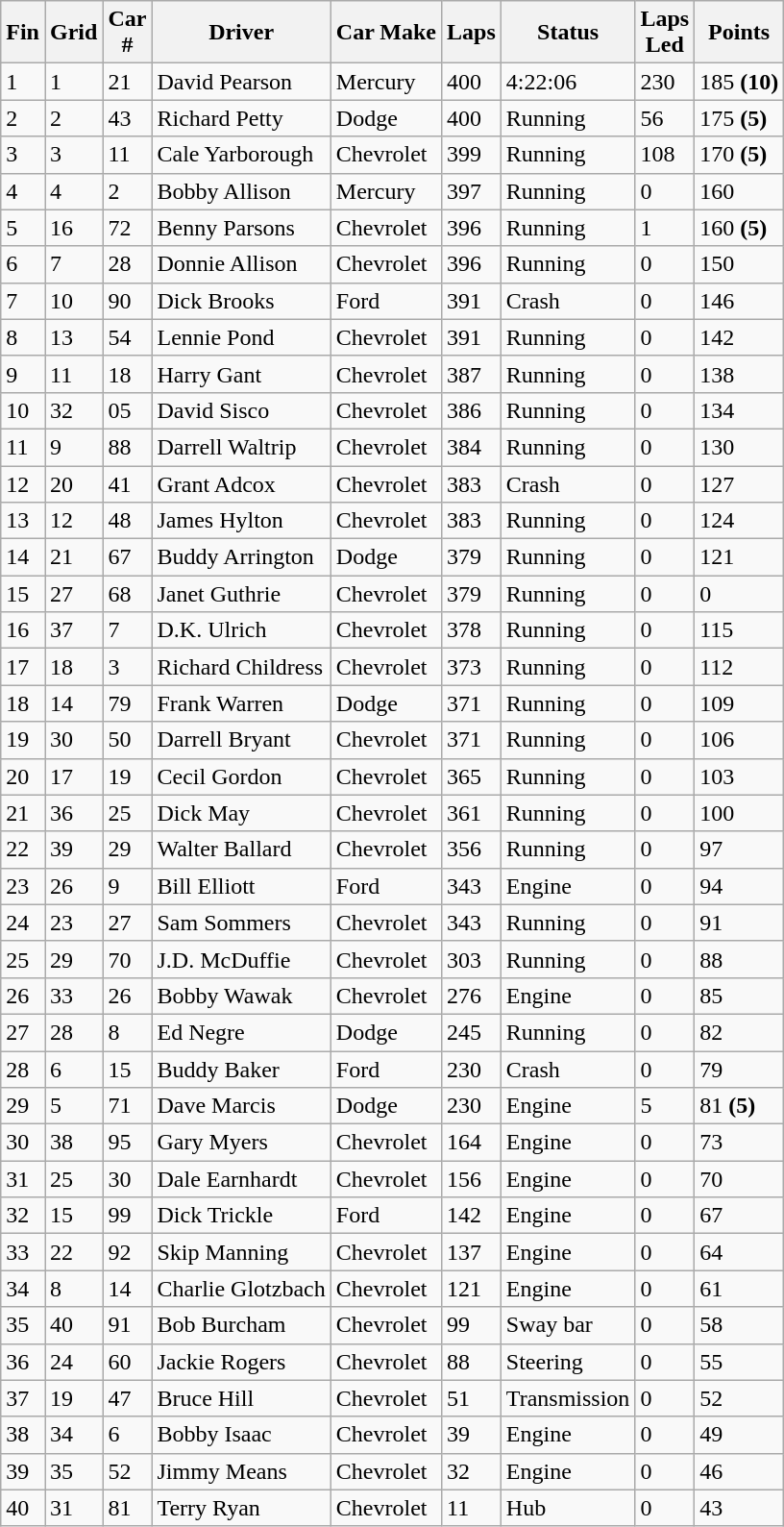<table class="wikitable">
<tr>
<th>Fin</th>
<th>Grid</th>
<th>Car<br>#</th>
<th>Driver</th>
<th>Car Make</th>
<th>Laps</th>
<th>Status</th>
<th>Laps<br>Led</th>
<th>Points</th>
</tr>
<tr>
<td>1</td>
<td>1</td>
<td>21</td>
<td>David Pearson</td>
<td>Mercury</td>
<td>400</td>
<td>4:22:06</td>
<td>230</td>
<td>185 <strong>(10)</strong></td>
</tr>
<tr>
<td>2</td>
<td>2</td>
<td>43</td>
<td>Richard Petty</td>
<td>Dodge</td>
<td>400</td>
<td>Running</td>
<td>56</td>
<td>175 <strong>(5)</strong></td>
</tr>
<tr>
<td>3</td>
<td>3</td>
<td>11</td>
<td>Cale Yarborough</td>
<td>Chevrolet</td>
<td>399</td>
<td>Running</td>
<td>108</td>
<td>170 <strong>(5)</strong></td>
</tr>
<tr>
<td>4</td>
<td>4</td>
<td>2</td>
<td>Bobby Allison</td>
<td>Mercury</td>
<td>397</td>
<td>Running</td>
<td>0</td>
<td>160</td>
</tr>
<tr>
<td>5</td>
<td>16</td>
<td>72</td>
<td>Benny Parsons</td>
<td>Chevrolet</td>
<td>396</td>
<td>Running</td>
<td>1</td>
<td>160 <strong>(5)</strong></td>
</tr>
<tr>
<td>6</td>
<td>7</td>
<td>28</td>
<td>Donnie Allison</td>
<td>Chevrolet</td>
<td>396</td>
<td>Running</td>
<td>0</td>
<td>150</td>
</tr>
<tr>
<td>7</td>
<td>10</td>
<td>90</td>
<td>Dick Brooks</td>
<td>Ford</td>
<td>391</td>
<td>Crash</td>
<td>0</td>
<td>146</td>
</tr>
<tr>
<td>8</td>
<td>13</td>
<td>54</td>
<td>Lennie Pond</td>
<td>Chevrolet</td>
<td>391</td>
<td>Running</td>
<td>0</td>
<td>142</td>
</tr>
<tr>
<td>9</td>
<td>11</td>
<td>18</td>
<td>Harry Gant</td>
<td>Chevrolet</td>
<td>387</td>
<td>Running</td>
<td>0</td>
<td>138</td>
</tr>
<tr>
<td>10</td>
<td>32</td>
<td>05</td>
<td>David Sisco</td>
<td>Chevrolet</td>
<td>386</td>
<td>Running</td>
<td>0</td>
<td>134</td>
</tr>
<tr>
<td>11</td>
<td>9</td>
<td>88</td>
<td>Darrell Waltrip</td>
<td>Chevrolet</td>
<td>384</td>
<td>Running</td>
<td>0</td>
<td>130</td>
</tr>
<tr>
<td>12</td>
<td>20</td>
<td>41</td>
<td>Grant Adcox</td>
<td>Chevrolet</td>
<td>383</td>
<td>Crash</td>
<td>0</td>
<td>127</td>
</tr>
<tr>
<td>13</td>
<td>12</td>
<td>48</td>
<td>James Hylton</td>
<td>Chevrolet</td>
<td>383</td>
<td>Running</td>
<td>0</td>
<td>124</td>
</tr>
<tr>
<td>14</td>
<td>21</td>
<td>67</td>
<td>Buddy Arrington</td>
<td>Dodge</td>
<td>379</td>
<td>Running</td>
<td>0</td>
<td>121</td>
</tr>
<tr>
<td>15</td>
<td>27</td>
<td>68</td>
<td>Janet Guthrie</td>
<td>Chevrolet</td>
<td>379</td>
<td>Running</td>
<td>0</td>
<td>0</td>
</tr>
<tr>
<td>16</td>
<td>37</td>
<td>7</td>
<td>D.K. Ulrich</td>
<td>Chevrolet</td>
<td>378</td>
<td>Running</td>
<td>0</td>
<td>115</td>
</tr>
<tr>
<td>17</td>
<td>18</td>
<td>3</td>
<td>Richard Childress</td>
<td>Chevrolet</td>
<td>373</td>
<td>Running</td>
<td>0</td>
<td>112</td>
</tr>
<tr>
<td>18</td>
<td>14</td>
<td>79</td>
<td>Frank Warren</td>
<td>Dodge</td>
<td>371</td>
<td>Running</td>
<td>0</td>
<td>109</td>
</tr>
<tr>
<td>19</td>
<td>30</td>
<td>50</td>
<td>Darrell Bryant</td>
<td>Chevrolet</td>
<td>371</td>
<td>Running</td>
<td>0</td>
<td>106</td>
</tr>
<tr>
<td>20</td>
<td>17</td>
<td>19</td>
<td>Cecil Gordon</td>
<td>Chevrolet</td>
<td>365</td>
<td>Running</td>
<td>0</td>
<td>103</td>
</tr>
<tr>
<td>21</td>
<td>36</td>
<td>25</td>
<td>Dick May</td>
<td>Chevrolet</td>
<td>361</td>
<td>Running</td>
<td>0</td>
<td>100</td>
</tr>
<tr>
<td>22</td>
<td>39</td>
<td>29</td>
<td>Walter Ballard</td>
<td>Chevrolet</td>
<td>356</td>
<td>Running</td>
<td>0</td>
<td>97</td>
</tr>
<tr>
<td>23</td>
<td>26</td>
<td>9</td>
<td>Bill Elliott</td>
<td>Ford</td>
<td>343</td>
<td>Engine</td>
<td>0</td>
<td>94</td>
</tr>
<tr>
<td>24</td>
<td>23</td>
<td>27</td>
<td>Sam Sommers</td>
<td>Chevrolet</td>
<td>343</td>
<td>Running</td>
<td>0</td>
<td>91</td>
</tr>
<tr>
<td>25</td>
<td>29</td>
<td>70</td>
<td>J.D. McDuffie</td>
<td>Chevrolet</td>
<td>303</td>
<td>Running</td>
<td>0</td>
<td>88</td>
</tr>
<tr>
<td>26</td>
<td>33</td>
<td>26</td>
<td>Bobby Wawak</td>
<td>Chevrolet</td>
<td>276</td>
<td>Engine</td>
<td>0</td>
<td>85</td>
</tr>
<tr>
<td>27</td>
<td>28</td>
<td>8</td>
<td>Ed Negre</td>
<td>Dodge</td>
<td>245</td>
<td>Running</td>
<td>0</td>
<td>82</td>
</tr>
<tr>
<td>28</td>
<td>6</td>
<td>15</td>
<td>Buddy Baker</td>
<td>Ford</td>
<td>230</td>
<td>Crash</td>
<td>0</td>
<td>79</td>
</tr>
<tr>
<td>29</td>
<td>5</td>
<td>71</td>
<td>Dave Marcis</td>
<td>Dodge</td>
<td>230</td>
<td>Engine</td>
<td>5</td>
<td>81 <strong>(5)</strong></td>
</tr>
<tr>
<td>30</td>
<td>38</td>
<td>95</td>
<td>Gary Myers</td>
<td>Chevrolet</td>
<td>164</td>
<td>Engine</td>
<td>0</td>
<td>73</td>
</tr>
<tr>
<td>31</td>
<td>25</td>
<td>30</td>
<td>Dale Earnhardt</td>
<td>Chevrolet</td>
<td>156</td>
<td>Engine</td>
<td>0</td>
<td>70</td>
</tr>
<tr>
<td>32</td>
<td>15</td>
<td>99</td>
<td>Dick Trickle</td>
<td>Ford</td>
<td>142</td>
<td>Engine</td>
<td>0</td>
<td>67</td>
</tr>
<tr>
<td>33</td>
<td>22</td>
<td>92</td>
<td>Skip Manning</td>
<td>Chevrolet</td>
<td>137</td>
<td>Engine</td>
<td>0</td>
<td>64</td>
</tr>
<tr>
<td>34</td>
<td>8</td>
<td>14</td>
<td>Charlie Glotzbach</td>
<td>Chevrolet</td>
<td>121</td>
<td>Engine</td>
<td>0</td>
<td>61</td>
</tr>
<tr>
<td>35</td>
<td>40</td>
<td>91</td>
<td>Bob Burcham</td>
<td>Chevrolet</td>
<td>99</td>
<td>Sway bar</td>
<td>0</td>
<td>58</td>
</tr>
<tr>
<td>36</td>
<td>24</td>
<td>60</td>
<td>Jackie Rogers</td>
<td>Chevrolet</td>
<td>88</td>
<td>Steering</td>
<td>0</td>
<td>55</td>
</tr>
<tr>
<td>37</td>
<td>19</td>
<td>47</td>
<td>Bruce Hill</td>
<td>Chevrolet</td>
<td>51</td>
<td>Transmission</td>
<td>0</td>
<td>52</td>
</tr>
<tr>
<td>38</td>
<td>34</td>
<td>6</td>
<td>Bobby Isaac</td>
<td>Chevrolet</td>
<td>39</td>
<td>Engine</td>
<td>0</td>
<td>49</td>
</tr>
<tr>
<td>39</td>
<td>35</td>
<td>52</td>
<td>Jimmy Means</td>
<td>Chevrolet</td>
<td>32</td>
<td>Engine</td>
<td>0</td>
<td>46</td>
</tr>
<tr>
<td>40</td>
<td>31</td>
<td>81</td>
<td>Terry Ryan</td>
<td>Chevrolet</td>
<td>11</td>
<td>Hub</td>
<td>0</td>
<td>43</td>
</tr>
</table>
